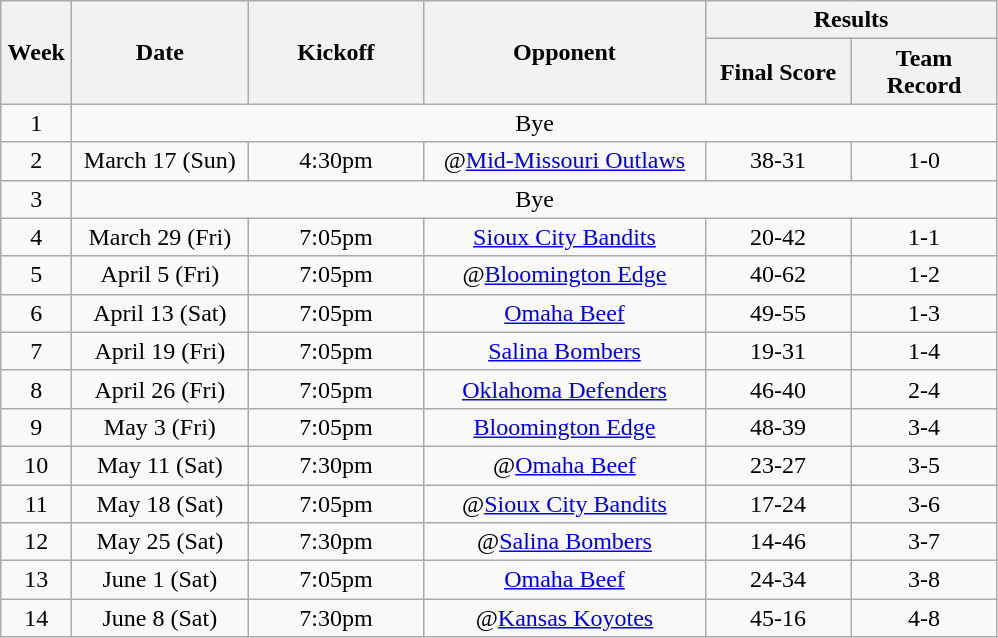<table class="wikitable">
<tr>
<th rowspan="2" width="40">Week</th>
<th rowspan="2" width="110">Date</th>
<th rowspan="2" width="110">Kickoff</th>
<th rowspan="2" width="180">Opponent</th>
<th colspan="2" width="180">Results</th>
</tr>
<tr>
<th width="90">Final Score</th>
<th width="90">Team Record</th>
</tr>
<tr>
<td align="center">1</td>
<td colSpan=5 align="center">Bye</td>
</tr>
<tr>
<td align="center">2</td>
<td align="center">March 17 (Sun)</td>
<td align="center">4:30pm</td>
<td align="center">@<a href='#'>Mid-Missouri Outlaws</a></td>
<td align="center">38-31</td>
<td align="center">1-0</td>
</tr>
<tr>
<td align="center">3</td>
<td colSpan=5 align="center">Bye</td>
</tr>
<tr>
<td align="center">4</td>
<td align="center">March 29 (Fri)</td>
<td align="center">7:05pm</td>
<td align="center"><a href='#'>Sioux City Bandits</a></td>
<td align="center">20-42</td>
<td align="center">1-1</td>
</tr>
<tr>
<td align="center">5</td>
<td align="center">April 5 (Fri)</td>
<td align="center">7:05pm</td>
<td align="center">@<a href='#'>Bloomington Edge</a></td>
<td align="center">40-62</td>
<td align="center">1-2</td>
</tr>
<tr>
<td align="center">6</td>
<td align="center">April 13 (Sat)</td>
<td align="center">7:05pm</td>
<td align="center"><a href='#'>Omaha Beef</a></td>
<td align="center">49-55</td>
<td align="center">1-3</td>
</tr>
<tr>
<td align="center">7</td>
<td align="center">April 19 (Fri)</td>
<td align="center">7:05pm</td>
<td align="center"><a href='#'>Salina Bombers</a></td>
<td align="center">19-31</td>
<td align="center">1-4</td>
</tr>
<tr>
<td align="center">8</td>
<td align="center">April 26 (Fri)</td>
<td align="center">7:05pm</td>
<td align="center"><a href='#'>Oklahoma Defenders</a></td>
<td align="center">46-40</td>
<td align="center">2-4</td>
</tr>
<tr>
<td align="center">9</td>
<td align="center">May 3 (Fri)</td>
<td align="center">7:05pm</td>
<td align="center"><a href='#'>Bloomington Edge</a></td>
<td align="center">48-39</td>
<td align="center">3-4</td>
</tr>
<tr>
<td align="center">10</td>
<td align="center">May 11 (Sat)</td>
<td align="center">7:30pm</td>
<td align="center">@<a href='#'>Omaha Beef</a></td>
<td align="center">23-27</td>
<td align="center">3-5</td>
</tr>
<tr>
<td align="center">11</td>
<td align="center">May 18 (Sat)</td>
<td align="center">7:05pm</td>
<td align="center">@<a href='#'>Sioux City Bandits</a></td>
<td align="center">17-24</td>
<td align="center">3-6</td>
</tr>
<tr>
<td align="center">12</td>
<td align="center">May 25 (Sat)</td>
<td align="center">7:30pm</td>
<td align="center">@<a href='#'>Salina Bombers</a></td>
<td align="center">14-46</td>
<td align="center">3-7</td>
</tr>
<tr>
<td align="center">13</td>
<td align="center">June 1 (Sat)</td>
<td align="center">7:05pm</td>
<td align="center"><a href='#'>Omaha Beef</a></td>
<td align="center">24-34</td>
<td align="center">3-8</td>
</tr>
<tr>
<td align="center">14</td>
<td align="center">June 8 (Sat)</td>
<td align="center">7:30pm</td>
<td align="center">@<a href='#'>Kansas Koyotes</a></td>
<td align="center">45-16</td>
<td align="center">4-8</td>
</tr>
</table>
